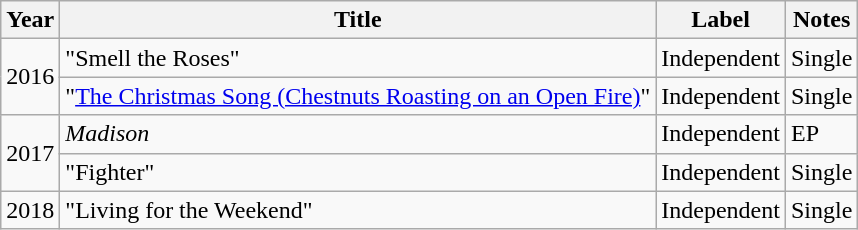<table class="wikitable">
<tr>
<th>Year</th>
<th>Title</th>
<th>Label</th>
<th>Notes</th>
</tr>
<tr>
<td rowspan="2">2016</td>
<td>"Smell the Roses"</td>
<td>Independent</td>
<td>Single</td>
</tr>
<tr>
<td>"<a href='#'>The Christmas Song (Chestnuts Roasting on an Open Fire)</a>"</td>
<td>Independent</td>
<td>Single</td>
</tr>
<tr>
<td rowspan="2">2017</td>
<td><em>Madison</em></td>
<td>Independent</td>
<td>EP</td>
</tr>
<tr>
<td>"Fighter"</td>
<td>Independent</td>
<td>Single</td>
</tr>
<tr>
<td>2018</td>
<td>"Living for the Weekend"</td>
<td>Independent</td>
<td>Single</td>
</tr>
</table>
